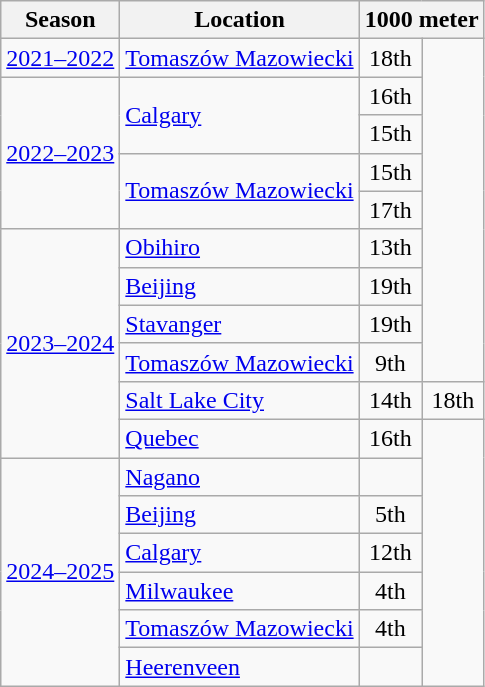<table class="wikitable" style="display: inline-table;">
<tr>
<th>Season</th>
<th>Location</th>
<th colspan="2">1000 meter</th>
</tr>
<tr style="text-align:center">
<td rowspan=1><a href='#'>2021–2022</a></td>
<td align=left> <a href='#'>Tomaszów Mazowiecki</a></td>
<td>18th</td>
</tr>
<tr style="text-align:center">
<td rowspan=4><a href='#'>2022–2023</a></td>
<td rowspan=2 align=left> <a href='#'>Calgary</a></td>
<td>16th</td>
</tr>
<tr style="text-align:center">
<td>15th</td>
</tr>
<tr style="text-align:center">
<td rowspan=2 align=left> <a href='#'>Tomaszów Mazowiecki</a></td>
<td>15th</td>
</tr>
<tr style="text-align:center">
<td>17th</td>
</tr>
<tr style="text-align:center">
<td rowspan=6><a href='#'>2023–2024</a></td>
<td align=left> <a href='#'>Obihiro</a></td>
<td>13th</td>
</tr>
<tr style="text-align:center">
<td align=left> <a href='#'>Beijing</a></td>
<td>19th</td>
</tr>
<tr style="text-align:center">
<td align=left> <a href='#'>Stavanger</a></td>
<td>19th</td>
</tr>
<tr style="text-align:center">
<td align=left> <a href='#'>Tomaszów Mazowiecki</a></td>
<td>9th</td>
</tr>
<tr style="text-align:center">
<td align=left> <a href='#'>Salt Lake City</a></td>
<td>14th</td>
<td>18th</td>
</tr>
<tr style="text-align:center">
<td align=left> <a href='#'>Quebec</a></td>
<td>16th</td>
</tr>
<tr style="text-align:center">
<td rowspan=6><a href='#'>2024–2025</a></td>
<td align=left> <a href='#'>Nagano</a></td>
<td></td>
</tr>
<tr style="text-align:center">
<td align=left> <a href='#'>Beijing</a></td>
<td>5th</td>
</tr>
<tr style="text-align:center">
<td align=left> <a href='#'>Calgary</a></td>
<td>12th</td>
</tr>
<tr style="text-align:center">
<td align=left> <a href='#'>Milwaukee</a></td>
<td>4th</td>
</tr>
<tr style="text-align:center">
<td align=left> <a href='#'>Tomaszów Mazowiecki</a></td>
<td>4th</td>
</tr>
<tr style="text-align:center">
<td align=left> <a href='#'>Heerenveen</a></td>
<td></td>
</tr>
</table>
